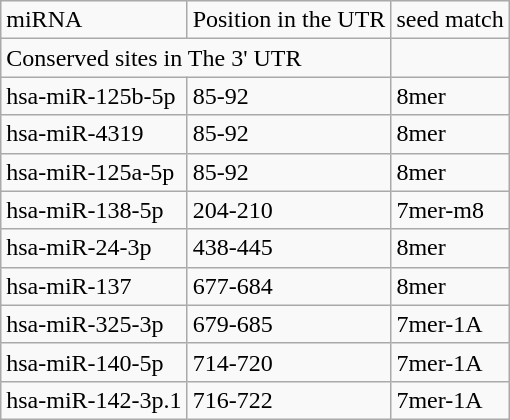<table class="wikitable mw-collapsible">
<tr>
<td>miRNA</td>
<td>Position in the UTR</td>
<td>seed match</td>
</tr>
<tr>
<td colspan="2">Conserved sites in The 3' UTR</td>
<td></td>
</tr>
<tr>
<td>hsa-miR-125b-5p</td>
<td>85-92</td>
<td>8mer</td>
</tr>
<tr>
<td>hsa-miR-4319</td>
<td>85-92</td>
<td>8mer</td>
</tr>
<tr>
<td>hsa-miR-125a-5p</td>
<td>85-92</td>
<td>8mer</td>
</tr>
<tr>
<td>hsa-miR-138-5p</td>
<td>204-210</td>
<td>7mer-m8</td>
</tr>
<tr>
<td>hsa-miR-24-3p</td>
<td>438-445</td>
<td>8mer</td>
</tr>
<tr>
<td>hsa-miR-137</td>
<td>677-684</td>
<td>8mer</td>
</tr>
<tr>
<td>hsa-miR-325-3p</td>
<td>679-685</td>
<td>7mer-1A</td>
</tr>
<tr>
<td>hsa-miR-140-5p</td>
<td>714-720</td>
<td>7mer-1A</td>
</tr>
<tr>
<td>hsa-miR-142-3p.1</td>
<td>716-722</td>
<td>7mer-1A</td>
</tr>
</table>
